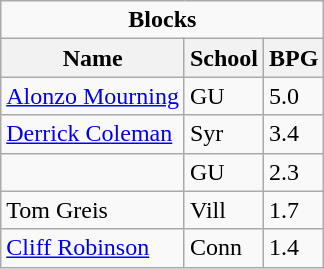<table class="wikitable">
<tr>
<td colspan=3 style="text-align:center;"><strong>Blocks</strong></td>
</tr>
<tr>
<th>Name</th>
<th>School</th>
<th>BPG</th>
</tr>
<tr>
<td><a href='#'>Alonzo Mourning</a></td>
<td>GU</td>
<td>5.0</td>
</tr>
<tr>
<td><a href='#'>Derrick Coleman</a></td>
<td>Syr</td>
<td>3.4</td>
</tr>
<tr>
<td></td>
<td>GU</td>
<td>2.3</td>
</tr>
<tr>
<td>Tom Greis</td>
<td>Vill</td>
<td>1.7</td>
</tr>
<tr>
<td><a href='#'>Cliff Robinson</a></td>
<td>Conn</td>
<td>1.4</td>
</tr>
</table>
